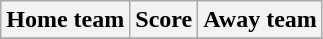<table class="wikitable" style="text-align: center">
<tr>
<th>Home team</th>
<th>Score</th>
<th>Away team</th>
</tr>
<tr>
</tr>
</table>
